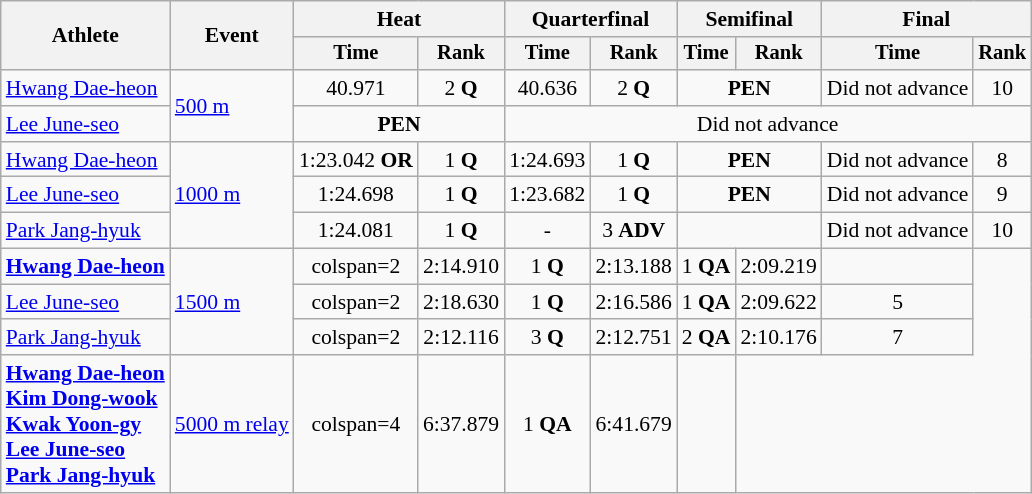<table class=wikitable style="font-size:90%; text-align:center">
<tr>
<th rowspan=2>Athlete</th>
<th rowspan=2>Event</th>
<th colspan=2>Heat</th>
<th colspan=2>Quarterfinal</th>
<th colspan=2>Semifinal</th>
<th colspan=2>Final</th>
</tr>
<tr style=font-size:95%>
<th>Time</th>
<th>Rank</th>
<th>Time</th>
<th>Rank</th>
<th>Time</th>
<th>Rank</th>
<th>Time</th>
<th>Rank</th>
</tr>
<tr>
<td align=left><a href='#'>Hwang Dae-heon</a></td>
<td align=left rowspan=2><a href='#'>500 m</a></td>
<td>40.971</td>
<td>2 <strong>Q</strong></td>
<td>40.636</td>
<td>2 <strong>Q</strong></td>
<td colspan=2><strong>PEN</strong></td>
<td>Did not advance</td>
<td>10</td>
</tr>
<tr>
<td align=left><a href='#'>Lee June-seo</a></td>
<td colspan=2><strong>PEN</strong></td>
<td colspan=6>Did not advance</td>
</tr>
<tr>
<td align=left><a href='#'>Hwang Dae-heon</a></td>
<td align=left rowspan=3><a href='#'>1000 m</a></td>
<td>1:23.042 <strong>OR</strong></td>
<td>1 <strong>Q</strong></td>
<td>1:24.693</td>
<td>1 <strong>Q</strong></td>
<td colspan=2><strong>PEN</strong></td>
<td>Did not advance</td>
<td>8</td>
</tr>
<tr>
<td align=left><a href='#'>Lee June-seo</a></td>
<td>1:24.698</td>
<td>1 <strong>Q</strong></td>
<td>1:23.682</td>
<td>1 <strong>Q</strong></td>
<td colspan=2><strong>PEN</strong></td>
<td>Did not advance</td>
<td>9</td>
</tr>
<tr>
<td align=left><a href='#'>Park Jang-hyuk</a></td>
<td>1:24.081</td>
<td>1 <strong>Q</strong></td>
<td>-</td>
<td>3 <strong>ADV</strong></td>
<td colspan=2></td>
<td>Did not advance</td>
<td>10</td>
</tr>
<tr>
<td align=left><strong><a href='#'>Hwang Dae-heon</a></strong></td>
<td align=left rowspan=3><a href='#'>1500 m</a></td>
<td>colspan=2 </td>
<td>2:14.910</td>
<td>1 <strong>Q</strong></td>
<td>2:13.188</td>
<td>1 <strong>QA</strong></td>
<td>2:09.219</td>
<td></td>
</tr>
<tr>
<td align=left><a href='#'>Lee June-seo</a></td>
<td>colspan=2 </td>
<td>2:18.630</td>
<td>1 <strong>Q</strong></td>
<td>2:16.586</td>
<td>1 <strong>QA</strong></td>
<td>2:09.622</td>
<td>5</td>
</tr>
<tr>
<td align=left><a href='#'>Park Jang-hyuk</a></td>
<td>colspan=2 </td>
<td>2:12.116</td>
<td>3 <strong>Q</strong></td>
<td>2:12.751</td>
<td>2 <strong>QA</strong></td>
<td>2:10.176</td>
<td>7</td>
</tr>
<tr>
<td align=left><strong><a href='#'>Hwang Dae-heon</a><br><a href='#'>Kim Dong-wook</a><br><a href='#'>Kwak Yoon-gy</a><br><a href='#'>Lee June-seo</a><br><a href='#'>Park Jang-hyuk</a></strong></td>
<td align=left><a href='#'>5000 m relay</a></td>
<td>colspan=4 </td>
<td>6:37.879</td>
<td>1 <strong>QA</strong></td>
<td>6:41.679</td>
<td></td>
</tr>
</table>
